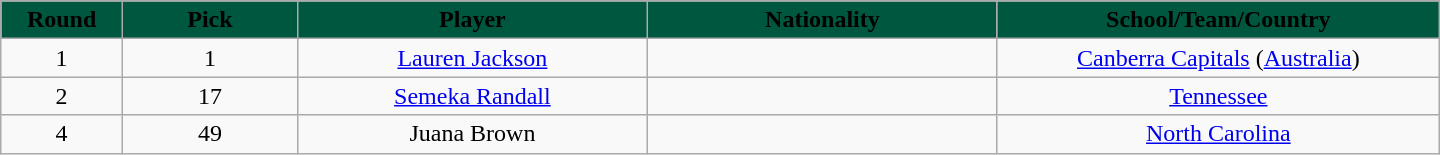<table class="wikitable" style="text-align:center; width:60em">
<tr>
<th style="background: #00573F" width="2%"><span>Round</span></th>
<th style="background: #00573F" width="5%"><span>Pick</span></th>
<th style="background: #00573F" width="10%"><span>Player</span></th>
<th style="background: #00573F" width="10%"><span>Nationality</span></th>
<th style="background: #00573F" width="10%"><span>School/Team/Country</span></th>
</tr>
<tr>
<td>1</td>
<td>1</td>
<td><a href='#'>Lauren Jackson</a></td>
<td></td>
<td><a href='#'>Canberra Capitals</a> (<a href='#'>Australia</a>)</td>
</tr>
<tr>
<td>2</td>
<td>17</td>
<td><a href='#'>Semeka Randall</a></td>
<td></td>
<td><a href='#'>Tennessee</a></td>
</tr>
<tr>
<td>4</td>
<td>49</td>
<td>Juana Brown</td>
<td></td>
<td><a href='#'>North Carolina</a></td>
</tr>
</table>
